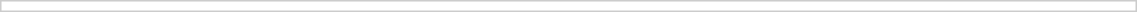<table style="border:1px solid #ccc; width:60%;">
<tr>
<td></td>
<td style="text-align:right; vertical-align:top;"></td>
</tr>
</table>
